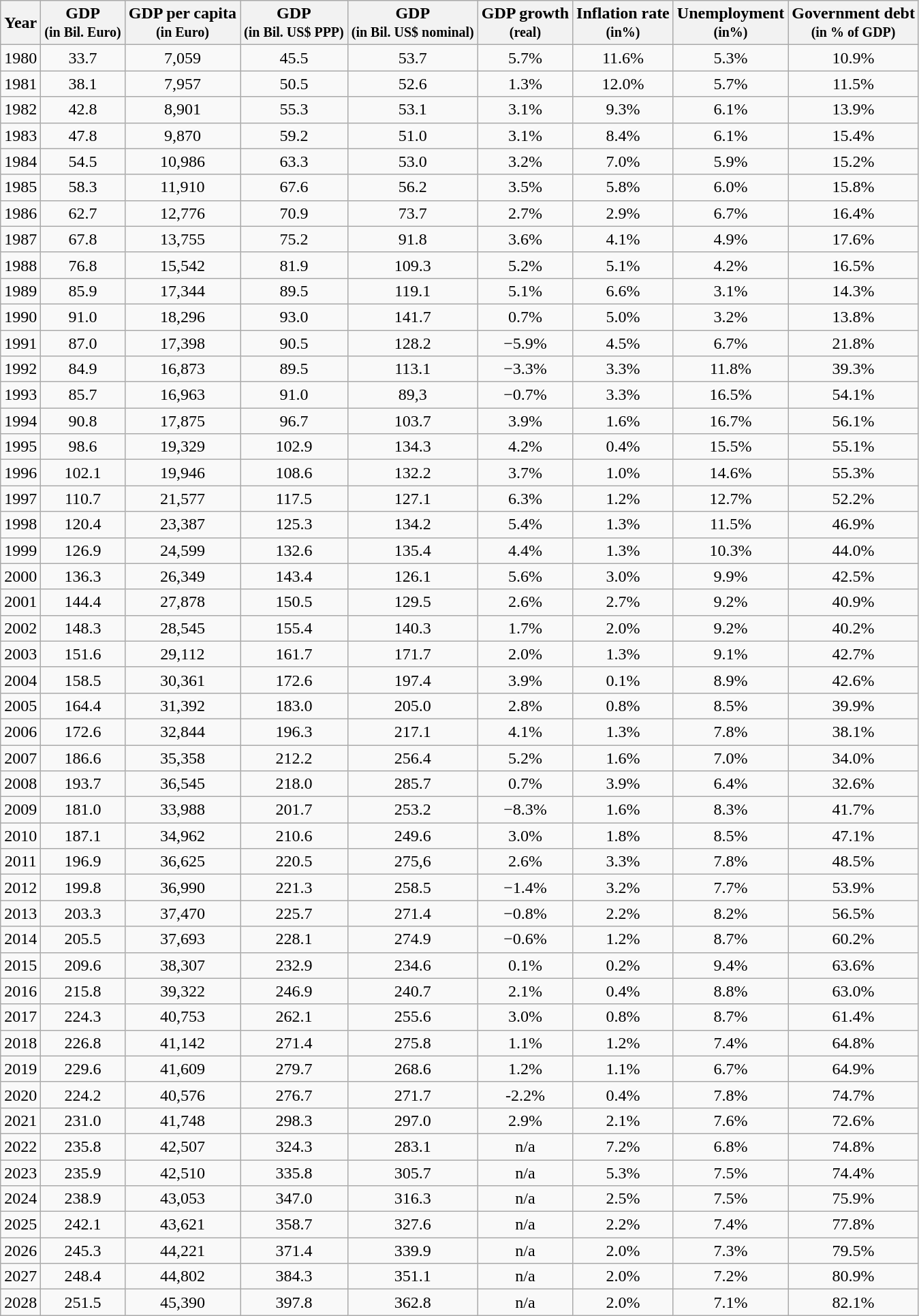<table class="wikitable sortable" style="text-align:center;">
<tr>
<th>Year</th>
<th>GDP<br><small>(in Bil. Euro)</small></th>
<th>GDP per capita<br><small>(in Euro)</small></th>
<th>GDP<br><small>(in Bil. US$ PPP)</small></th>
<th>GDP<br><small>(in Bil. US$ nominal)</small></th>
<th>GDP growth<br><small>(real)</small></th>
<th>Inflation rate<br><small>(in%)</small></th>
<th>Unemployment <br><small>(in%)</small></th>
<th>Government debt<br><small>(in % of GDP)</small></th>
</tr>
<tr>
<td>1980</td>
<td>33.7</td>
<td>7,059</td>
<td>45.5</td>
<td>53.7</td>
<td>5.7%</td>
<td>11.6%</td>
<td>5.3%</td>
<td>10.9%</td>
</tr>
<tr>
<td>1981</td>
<td>38.1</td>
<td>7,957</td>
<td>50.5</td>
<td>52.6</td>
<td>1.3%</td>
<td>12.0%</td>
<td>5.7%</td>
<td>11.5%</td>
</tr>
<tr>
<td>1982</td>
<td>42.8</td>
<td>8,901</td>
<td>55.3</td>
<td>53.1</td>
<td>3.1%</td>
<td>9.3%</td>
<td>6.1%</td>
<td>13.9%</td>
</tr>
<tr>
<td>1983</td>
<td>47.8</td>
<td>9,870</td>
<td>59.2</td>
<td>51.0</td>
<td>3.1%</td>
<td>8.4%</td>
<td>6.1%</td>
<td>15.4%</td>
</tr>
<tr>
<td>1984</td>
<td>54.5</td>
<td>10,986</td>
<td>63.3</td>
<td>53.0</td>
<td>3.2%</td>
<td>7.0%</td>
<td>5.9%</td>
<td>15.2%</td>
</tr>
<tr>
<td>1985</td>
<td>58.3</td>
<td>11,910</td>
<td>67.6</td>
<td>56.2</td>
<td>3.5%</td>
<td>5.8%</td>
<td>6.0%</td>
<td>15.8%</td>
</tr>
<tr>
<td>1986</td>
<td>62.7</td>
<td>12,776</td>
<td>70.9</td>
<td>73.7</td>
<td>2.7%</td>
<td>2.9%</td>
<td>6.7%</td>
<td>16.4%</td>
</tr>
<tr>
<td>1987</td>
<td>67.8</td>
<td>13,755</td>
<td>75.2</td>
<td>91.8</td>
<td>3.6%</td>
<td>4.1%</td>
<td>4.9%</td>
<td>17.6%</td>
</tr>
<tr>
<td>1988</td>
<td>76.8</td>
<td>15,542</td>
<td>81.9</td>
<td>109.3</td>
<td>5.2%</td>
<td>5.1%</td>
<td>4.2%</td>
<td>16.5%</td>
</tr>
<tr>
<td>1989</td>
<td>85.9</td>
<td>17,344</td>
<td>89.5</td>
<td>119.1</td>
<td>5.1%</td>
<td>6.6%</td>
<td>3.1%</td>
<td>14.3%</td>
</tr>
<tr>
<td>1990</td>
<td>91.0</td>
<td>18,296</td>
<td>93.0</td>
<td>141.7</td>
<td>0.7%</td>
<td>5.0%</td>
<td>3.2%</td>
<td>13.8%</td>
</tr>
<tr>
<td>1991</td>
<td>87.0</td>
<td>17,398</td>
<td>90.5</td>
<td>128.2</td>
<td>−5.9%</td>
<td>4.5%</td>
<td>6.7%</td>
<td>21.8%</td>
</tr>
<tr>
<td>1992</td>
<td>84.9</td>
<td>16,873</td>
<td>89.5</td>
<td>113.1</td>
<td>−3.3%</td>
<td>3.3%</td>
<td>11.8%</td>
<td>39.3%</td>
</tr>
<tr>
<td>1993</td>
<td>85.7</td>
<td>16,963</td>
<td>91.0</td>
<td>89,3</td>
<td>−0.7%</td>
<td>3.3%</td>
<td>16.5%</td>
<td>54.1%</td>
</tr>
<tr>
<td>1994</td>
<td>90.8</td>
<td>17,875</td>
<td>96.7</td>
<td>103.7</td>
<td>3.9%</td>
<td>1.6%</td>
<td>16.7%</td>
<td>56.1%</td>
</tr>
<tr>
<td>1995</td>
<td>98.6</td>
<td>19,329</td>
<td>102.9</td>
<td>134.3</td>
<td>4.2%</td>
<td>0.4%</td>
<td>15.5%</td>
<td>55.1%</td>
</tr>
<tr>
<td>1996</td>
<td>102.1</td>
<td>19,946</td>
<td>108.6</td>
<td>132.2</td>
<td>3.7%</td>
<td>1.0%</td>
<td>14.6%</td>
<td>55.3%</td>
</tr>
<tr>
<td>1997</td>
<td>110.7</td>
<td>21,577</td>
<td>117.5</td>
<td>127.1</td>
<td>6.3%</td>
<td>1.2%</td>
<td>12.7%</td>
<td>52.2%</td>
</tr>
<tr>
<td>1998</td>
<td>120.4</td>
<td>23,387</td>
<td>125.3</td>
<td>134.2</td>
<td>5.4%</td>
<td>1.3%</td>
<td>11.5%</td>
<td>46.9%</td>
</tr>
<tr>
<td>1999</td>
<td>126.9</td>
<td>24,599</td>
<td>132.6</td>
<td>135.4</td>
<td>4.4%</td>
<td>1.3%</td>
<td>10.3%</td>
<td>44.0%</td>
</tr>
<tr>
<td>2000</td>
<td>136.3</td>
<td>26,349</td>
<td>143.4</td>
<td>126.1</td>
<td>5.6%</td>
<td>3.0%</td>
<td>9.9%</td>
<td>42.5%</td>
</tr>
<tr>
<td>2001</td>
<td>144.4</td>
<td>27,878</td>
<td>150.5</td>
<td>129.5</td>
<td>2.6%</td>
<td>2.7%</td>
<td>9.2%</td>
<td>40.9%</td>
</tr>
<tr>
<td>2002</td>
<td>148.3</td>
<td>28,545</td>
<td>155.4</td>
<td>140.3</td>
<td>1.7%</td>
<td>2.0%</td>
<td>9.2%</td>
<td>40.2%</td>
</tr>
<tr>
<td>2003</td>
<td>151.6</td>
<td>29,112</td>
<td>161.7</td>
<td>171.7</td>
<td>2.0%</td>
<td>1.3%</td>
<td>9.1%</td>
<td>42.7%</td>
</tr>
<tr>
<td>2004</td>
<td>158.5</td>
<td>30,361</td>
<td>172.6</td>
<td>197.4</td>
<td>3.9%</td>
<td>0.1%</td>
<td>8.9%</td>
<td>42.6%</td>
</tr>
<tr>
<td>2005</td>
<td>164.4</td>
<td>31,392</td>
<td>183.0</td>
<td>205.0</td>
<td>2.8%</td>
<td>0.8%</td>
<td>8.5%</td>
<td>39.9%</td>
</tr>
<tr>
<td>2006</td>
<td>172.6</td>
<td>32,844</td>
<td>196.3</td>
<td>217.1</td>
<td>4.1%</td>
<td>1.3%</td>
<td>7.8%</td>
<td>38.1%</td>
</tr>
<tr>
<td>2007</td>
<td>186.6</td>
<td>35,358</td>
<td>212.2</td>
<td>256.4</td>
<td>5.2%</td>
<td>1.6%</td>
<td>7.0%</td>
<td>34.0%</td>
</tr>
<tr>
<td>2008</td>
<td>193.7</td>
<td>36,545</td>
<td>218.0</td>
<td>285.7</td>
<td>0.7%</td>
<td>3.9%</td>
<td>6.4%</td>
<td>32.6%</td>
</tr>
<tr>
<td>2009</td>
<td>181.0</td>
<td>33,988</td>
<td>201.7</td>
<td>253.2</td>
<td>−8.3%</td>
<td>1.6%</td>
<td>8.3%</td>
<td>41.7%</td>
</tr>
<tr>
<td>2010</td>
<td>187.1</td>
<td>34,962</td>
<td>210.6</td>
<td>249.6</td>
<td>3.0%</td>
<td>1.8%</td>
<td>8.5%</td>
<td>47.1%</td>
</tr>
<tr>
<td>2011</td>
<td>196.9</td>
<td>36,625</td>
<td>220.5</td>
<td>275,6</td>
<td>2.6%</td>
<td>3.3%</td>
<td>7.8%</td>
<td>48.5%</td>
</tr>
<tr>
<td>2012</td>
<td>199.8</td>
<td>36,990</td>
<td>221.3</td>
<td>258.5</td>
<td>−1.4%</td>
<td>3.2%</td>
<td>7.7%</td>
<td>53.9%</td>
</tr>
<tr>
<td>2013</td>
<td>203.3</td>
<td>37,470</td>
<td>225.7</td>
<td>271.4</td>
<td>−0.8%</td>
<td>2.2%</td>
<td>8.2%</td>
<td>56.5%</td>
</tr>
<tr>
<td>2014</td>
<td>205.5</td>
<td>37,693</td>
<td>228.1</td>
<td>274.9</td>
<td>−0.6%</td>
<td>1.2%</td>
<td>8.7%</td>
<td>60.2%</td>
</tr>
<tr>
<td>2015</td>
<td>209.6</td>
<td>38,307</td>
<td>232.9</td>
<td>234.6</td>
<td>0.1%</td>
<td>0.2%</td>
<td>9.4%</td>
<td>63.6%</td>
</tr>
<tr>
<td>2016</td>
<td>215.8</td>
<td>39,322</td>
<td>246.9</td>
<td>240.7</td>
<td>2.1%</td>
<td>0.4%</td>
<td>8.8%</td>
<td>63.0%</td>
</tr>
<tr>
<td>2017</td>
<td>224.3</td>
<td>40,753</td>
<td>262.1</td>
<td>255.6</td>
<td>3.0%</td>
<td>0.8%</td>
<td>8.7%</td>
<td>61.4%</td>
</tr>
<tr>
<td>2018</td>
<td>226.8</td>
<td>41,142</td>
<td>271.4</td>
<td>275.8</td>
<td>1.1%</td>
<td>1.2%</td>
<td>7.4%</td>
<td>64.8%</td>
</tr>
<tr>
<td>2019</td>
<td>229.6</td>
<td>41,609</td>
<td>279.7</td>
<td>268.6</td>
<td>1.2%</td>
<td>1.1%</td>
<td>6.7%</td>
<td>64.9%</td>
</tr>
<tr>
<td>2020</td>
<td>224.2</td>
<td>40,576</td>
<td>276.7</td>
<td>271.7</td>
<td>-2.2%</td>
<td>0.4%</td>
<td>7.8%</td>
<td>74.7%</td>
</tr>
<tr>
<td>2021</td>
<td>231.0</td>
<td>41,748</td>
<td>298.3</td>
<td>297.0</td>
<td>2.9%</td>
<td>2.1%</td>
<td>7.6%</td>
<td>72.6%</td>
</tr>
<tr>
<td>2022</td>
<td>235.8</td>
<td>42,507</td>
<td>324.3</td>
<td>283.1</td>
<td>n/a</td>
<td>7.2%</td>
<td>6.8%</td>
<td>74.8%</td>
</tr>
<tr>
<td>2023</td>
<td>235.9</td>
<td>42,510</td>
<td>335.8</td>
<td>305.7</td>
<td>n/a</td>
<td>5.3%</td>
<td>7.5%</td>
<td>74.4%</td>
</tr>
<tr>
<td>2024</td>
<td>238.9</td>
<td>43,053</td>
<td>347.0</td>
<td>316.3</td>
<td>n/a</td>
<td>2.5%</td>
<td>7.5%</td>
<td>75.9%</td>
</tr>
<tr>
<td>2025</td>
<td>242.1</td>
<td>43,621</td>
<td>358.7</td>
<td>327.6</td>
<td>n/a</td>
<td>2.2%</td>
<td>7.4%</td>
<td>77.8%</td>
</tr>
<tr>
<td>2026</td>
<td>245.3</td>
<td>44,221</td>
<td>371.4</td>
<td>339.9</td>
<td>n/a</td>
<td>2.0%</td>
<td>7.3%</td>
<td>79.5%</td>
</tr>
<tr>
<td>2027</td>
<td>248.4</td>
<td>44,802</td>
<td>384.3</td>
<td>351.1</td>
<td>n/a</td>
<td>2.0%</td>
<td>7.2%</td>
<td>80.9%</td>
</tr>
<tr>
<td>2028</td>
<td>251.5</td>
<td>45,390</td>
<td>397.8</td>
<td>362.8</td>
<td>n/a</td>
<td>2.0%</td>
<td>7.1%</td>
<td>82.1%</td>
</tr>
</table>
